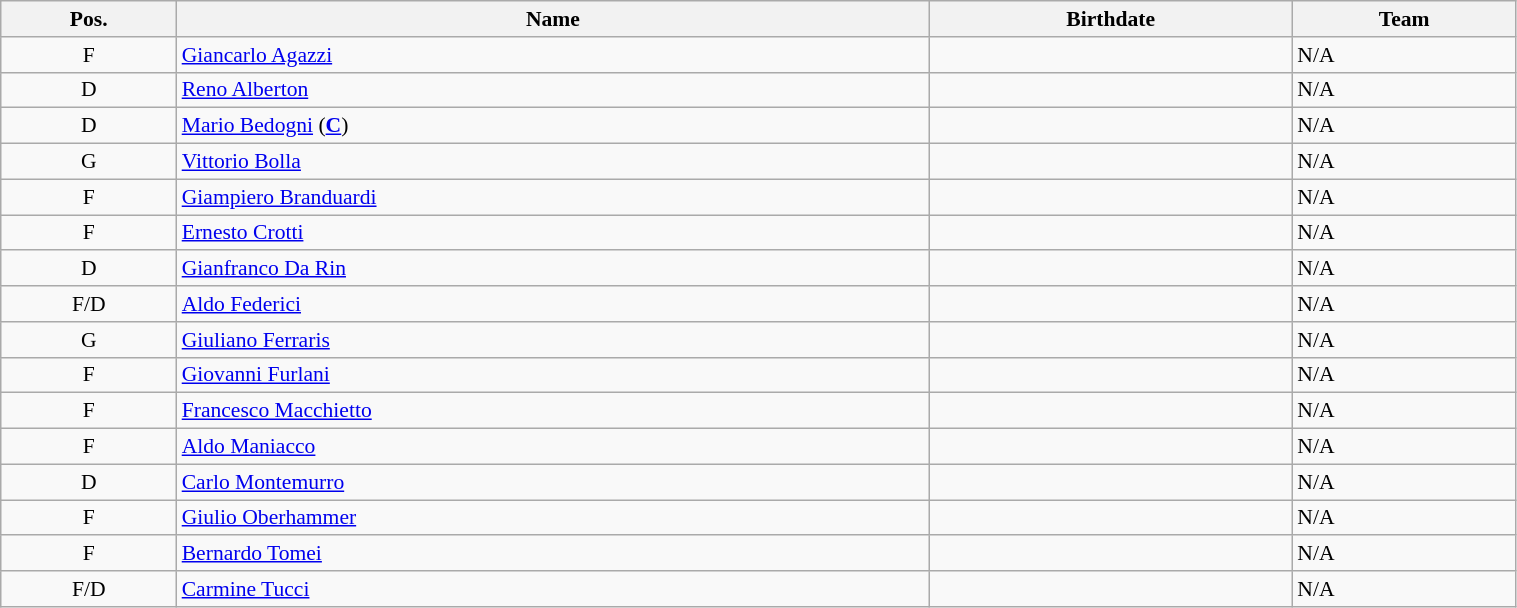<table class="wikitable sortable" width="80%" style="font-size: 90%; text-align: center;">
<tr>
<th>Pos.</th>
<th>Name</th>
<th>Birthdate</th>
<th>Team</th>
</tr>
<tr>
<td>F</td>
<td style="text-align:left;"><a href='#'>Giancarlo Agazzi</a></td>
<td style="text-align:right;"></td>
<td style="text-align:left;">N/A</td>
</tr>
<tr>
<td>D</td>
<td style="text-align:left;"><a href='#'>Reno Alberton</a></td>
<td style="text-align:right;"></td>
<td style="text-align:left;">N/A</td>
</tr>
<tr>
<td>D</td>
<td style="text-align:left;"><a href='#'>Mario Bedogni</a> (<strong><a href='#'>C</a></strong>)</td>
<td style="text-align:right;"></td>
<td style="text-align:left;">N/A</td>
</tr>
<tr>
<td>G</td>
<td style="text-align:left;"><a href='#'>Vittorio Bolla</a></td>
<td style="text-align:right;"></td>
<td style="text-align:left;">N/A</td>
</tr>
<tr>
<td>F</td>
<td style="text-align:left;"><a href='#'>Giampiero Branduardi</a></td>
<td style="text-align:right;"></td>
<td style="text-align:left;">N/A</td>
</tr>
<tr>
<td>F</td>
<td style="text-align:left;"><a href='#'>Ernesto Crotti</a></td>
<td style="text-align:right;"></td>
<td style="text-align:left;">N/A</td>
</tr>
<tr>
<td>D</td>
<td style="text-align:left;"><a href='#'>Gianfranco Da Rin</a></td>
<td style="text-align:right;"></td>
<td style="text-align:left;">N/A</td>
</tr>
<tr>
<td>F/D</td>
<td style="text-align:left;"><a href='#'>Aldo Federici</a></td>
<td style="text-align:right;"></td>
<td style="text-align:left;">N/A</td>
</tr>
<tr>
<td>G</td>
<td style="text-align:left;"><a href='#'>Giuliano Ferraris</a></td>
<td style="text-align:right;"></td>
<td style="text-align:left;">N/A</td>
</tr>
<tr>
<td>F</td>
<td style="text-align:left;"><a href='#'>Giovanni Furlani</a></td>
<td style="text-align:right;"></td>
<td style="text-align:left;">N/A</td>
</tr>
<tr>
<td>F</td>
<td style="text-align:left;"><a href='#'>Francesco Macchietto</a></td>
<td style="text-align:right;"></td>
<td style="text-align:left;">N/A</td>
</tr>
<tr>
<td>F</td>
<td style="text-align:left;"><a href='#'>Aldo Maniacco</a></td>
<td style="text-align:right;"></td>
<td style="text-align:left;">N/A</td>
</tr>
<tr>
<td>D</td>
<td style="text-align:left;"><a href='#'>Carlo Montemurro</a></td>
<td style="text-align:right;"></td>
<td style="text-align:left;">N/A</td>
</tr>
<tr>
<td>F</td>
<td style="text-align:left;"><a href='#'>Giulio Oberhammer</a></td>
<td style="text-align:right;"></td>
<td style="text-align:left;">N/A</td>
</tr>
<tr>
<td>F</td>
<td style="text-align:left;"><a href='#'>Bernardo Tomei</a></td>
<td style="text-align:right;"></td>
<td style="text-align:left;">N/A</td>
</tr>
<tr>
<td>F/D</td>
<td style="text-align:left;"><a href='#'>Carmine Tucci</a></td>
<td style="text-align:right;"></td>
<td style="text-align:left;">N/A</td>
</tr>
</table>
